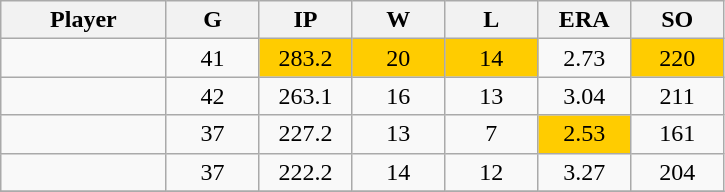<table class="wikitable sortable">
<tr>
<th bgcolor="#DDDDFF" width="16%">Player</th>
<th bgcolor="#DDDDFF" width="9%">G</th>
<th bgcolor="#DDDDFF" width="9%">IP</th>
<th bgcolor="#DDDDFF" width="9%">W</th>
<th bgcolor="#DDDDFF" width="9%">L</th>
<th bgcolor="#DDDDFF" width="9%">ERA</th>
<th bgcolor="#DDDDFF" width="9%">SO</th>
</tr>
<tr align="center">
<td></td>
<td>41</td>
<td bgcolor="#FFCC00">283.2</td>
<td bgcolor="#FFCC00">20</td>
<td bgcolor="#FFCC00">14</td>
<td>2.73</td>
<td bgcolor="#FFCC00">220</td>
</tr>
<tr align="center">
<td></td>
<td>42</td>
<td>263.1</td>
<td>16</td>
<td>13</td>
<td>3.04</td>
<td>211</td>
</tr>
<tr align="center">
<td></td>
<td>37</td>
<td>227.2</td>
<td>13</td>
<td>7</td>
<td bgcolor="#FFCC00">2.53</td>
<td>161</td>
</tr>
<tr align="center">
<td></td>
<td>37</td>
<td>222.2</td>
<td>14</td>
<td>12</td>
<td>3.27</td>
<td>204</td>
</tr>
<tr align="center">
</tr>
</table>
